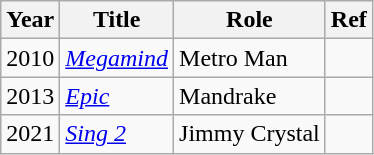<table class="wikitable plainrowheaders sortable">
<tr>
<th scope="col">Year</th>
<th scope="col">Title</th>
<th scope="col">Role</th>
<th scope="col" class="unsortable">Ref</th>
</tr>
<tr>
<td>2010</td>
<td><em><a href='#'>Megamind</a></em></td>
<td>Metro Man</td>
<td></td>
</tr>
<tr>
<td>2013</td>
<td><em><a href='#'>Epic</a></em></td>
<td>Mandrake</td>
<td></td>
</tr>
<tr>
<td>2021</td>
<td><em><a href='#'>Sing 2</a></em></td>
<td>Jimmy Crystal</td>
<td></td>
</tr>
</table>
